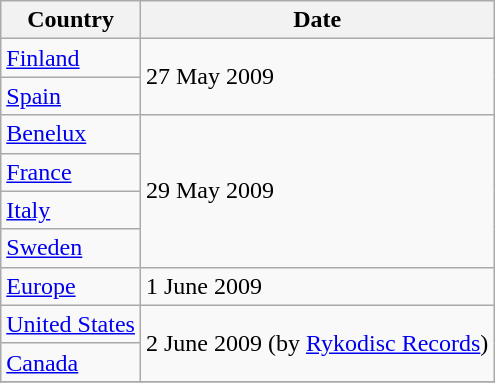<table class="wikitable" border="1">
<tr>
<th>Country</th>
<th>Date</th>
</tr>
<tr>
<td rowspan="1"><a href='#'>Finland</a></td>
<td rowspan="2">27 May 2009</td>
</tr>
<tr>
<td rowspan="1"><a href='#'>Spain</a></td>
</tr>
<tr>
<td rowspan="1"><a href='#'>Benelux</a></td>
<td rowspan="4">29 May 2009</td>
</tr>
<tr>
<td rowspan="1"><a href='#'>France</a></td>
</tr>
<tr>
<td rowspan="1"><a href='#'>Italy</a></td>
</tr>
<tr>
<td rowspan="1"><a href='#'>Sweden</a></td>
</tr>
<tr>
<td rowspan="1"><a href='#'>Europe</a></td>
<td rowspan="1">1 June 2009</td>
</tr>
<tr>
<td rowspan="1"><a href='#'>United States</a></td>
<td rowspan="2">2 June 2009 (by <a href='#'>Rykodisc Records</a>)</td>
</tr>
<tr>
<td rowspan="1"><a href='#'>Canada</a></td>
</tr>
<tr>
</tr>
</table>
